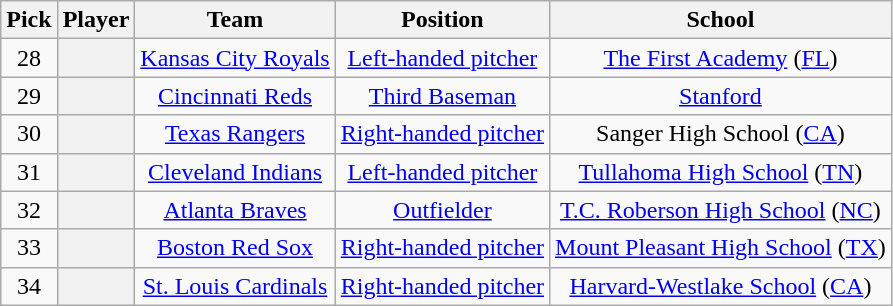<table class="wikitable sortable plainrowheaders" style="text-align:center; width=74%">
<tr>
<th scope="col">Pick</th>
<th scope="col">Player</th>
<th scope="col">Team</th>
<th scope="col">Position</th>
<th scope="col">School</th>
</tr>
<tr>
<td>28</td>
<th scope="row" style="text-align:center"></th>
<td><a href='#'>Kansas City Royals</a></td>
<td><a href='#'>Left-handed pitcher</a></td>
<td><a href='#'>The First Academy</a> (<a href='#'>FL</a>)</td>
</tr>
<tr>
<td>29</td>
<th scope="row" style="text-align:center"></th>
<td><a href='#'>Cincinnati Reds</a></td>
<td><a href='#'>Third Baseman</a></td>
<td><a href='#'>Stanford</a></td>
</tr>
<tr>
<td>30</td>
<th scope="row" style="text-align:center"></th>
<td><a href='#'>Texas Rangers</a></td>
<td><a href='#'>Right-handed pitcher</a></td>
<td>Sanger High School (<a href='#'>CA</a>)</td>
</tr>
<tr>
<td>31</td>
<th scope="row" style="text-align:center"></th>
<td><a href='#'>Cleveland Indians</a></td>
<td><a href='#'>Left-handed pitcher</a></td>
<td><a href='#'>Tullahoma High School</a> (<a href='#'>TN</a>)</td>
</tr>
<tr>
<td>32</td>
<th scope="row" style="text-align:center"></th>
<td><a href='#'>Atlanta Braves</a></td>
<td><a href='#'>Outfielder</a></td>
<td><a href='#'>T.C. Roberson High School</a> (<a href='#'>NC</a>)</td>
</tr>
<tr>
<td>33</td>
<th scope="row" style="text-align:center"></th>
<td><a href='#'>Boston Red Sox</a></td>
<td><a href='#'>Right-handed pitcher</a></td>
<td><a href='#'>Mount Pleasant High School</a> (<a href='#'>TX</a>)</td>
</tr>
<tr>
<td>34</td>
<th scope="row" style="text-align:center"></th>
<td><a href='#'>St. Louis Cardinals</a></td>
<td><a href='#'>Right-handed pitcher</a></td>
<td><a href='#'>Harvard-Westlake School</a> (<a href='#'>CA</a>)</td>
</tr>
</table>
